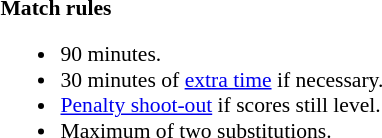<table style="width:100%; font-size:90%;">
<tr>
<td><br><strong>Match rules</strong><ul><li>90 minutes.</li><li>30 minutes of <a href='#'>extra time</a> if necessary.</li><li><a href='#'>Penalty shoot-out</a> if scores still level.</li><li>Maximum of two substitutions.</li></ul></td>
</tr>
</table>
